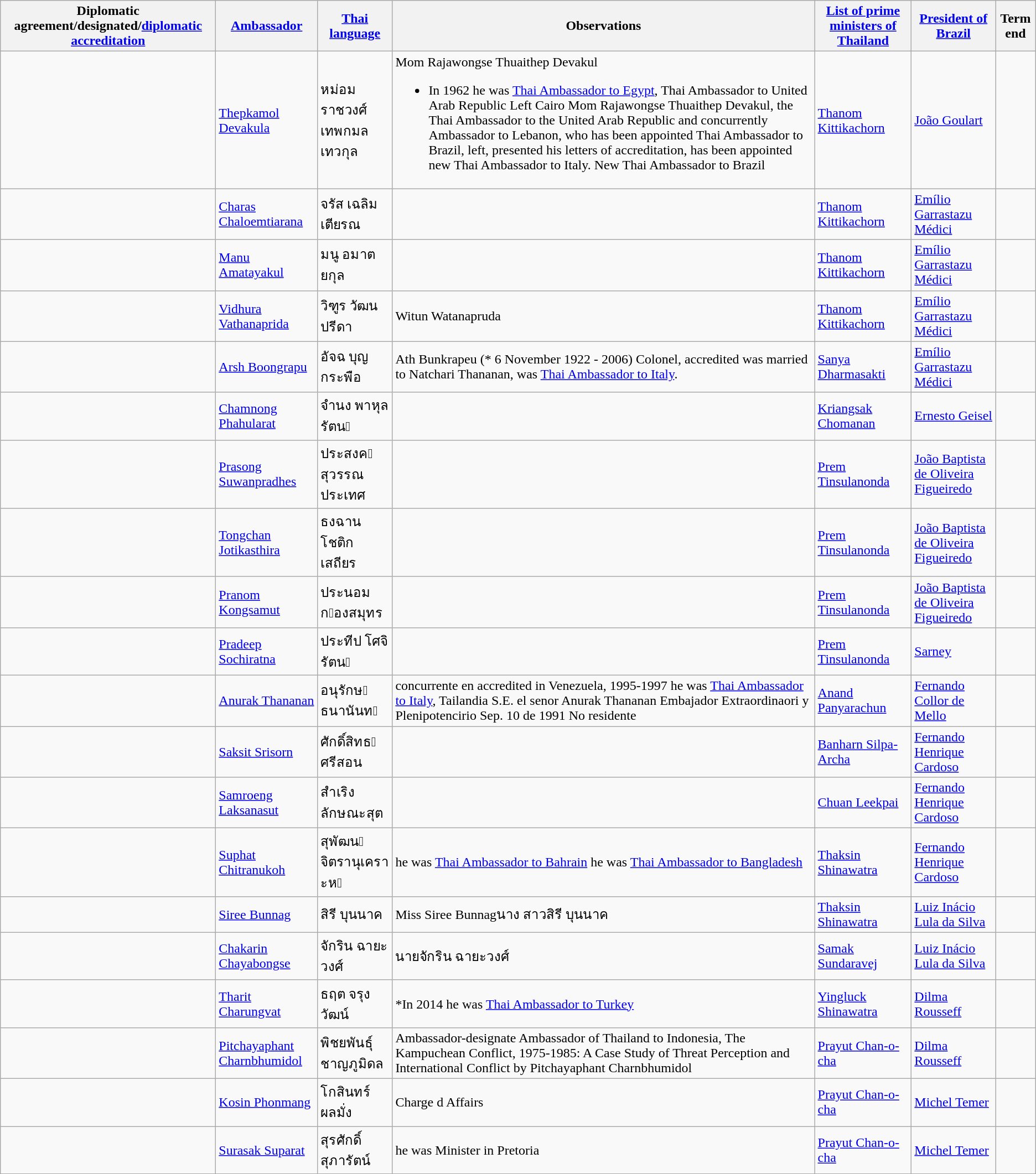<table class="wikitable sortable">
<tr>
<th>Diplomatic agreement/designated/<a href='#'>diplomatic accreditation</a></th>
<th><a href='#'>Ambassador</a></th>
<th><a href='#'>Thai language</a></th>
<th>Observations</th>
<th><a href='#'>List of prime ministers of Thailand</a></th>
<th><a href='#'>President of Brazil</a></th>
<th>Term end</th>
</tr>
<tr>
<td></td>
<td><a href='#'>Thepkamol Devakula</a></td>
<td>หม่อมราชวงศ์เทพกมล เทวกุล</td>
<td>Mom Rajawongse Thuaithep Devakul<br><ul><li>In 1962 he was <a href='#'>Thai Ambassador to Egypt</a>, Thai Ambassador to United Arab Republic Left Cairo Mom Rajawongse Thuaithep Devakul, the Thai Ambassador to the United Arab Republic and concurrently Ambassador to Lebanon, who has been appointed Thai Ambassador to Brazil, left, presented his letters of accreditation, has been appointed new Thai Ambassador to Italy. New Thai Ambassador to Brazil</li></ul></td>
<td><a href='#'>Thanom Kittikachorn</a></td>
<td><a href='#'>João Goulart</a></td>
<td></td>
</tr>
<tr>
<td></td>
<td><a href='#'>Charas Chaloemtiarana</a></td>
<td>จรัส เฉลิมเตียรณ</td>
<td></td>
<td><a href='#'>Thanom Kittikachorn</a></td>
<td><a href='#'>Emílio Garrastazu Médici</a></td>
<td></td>
</tr>
<tr>
<td></td>
<td><a href='#'>Manu Amatayakul</a></td>
<td>มนู อมาตยกุล</td>
<td></td>
<td><a href='#'>Thanom Kittikachorn</a></td>
<td><a href='#'>Emílio Garrastazu Médici</a></td>
<td></td>
</tr>
<tr>
<td></td>
<td><a href='#'>Vidhura Vathanaprida</a></td>
<td>วิฑูร วัฒนปรีดา</td>
<td>Witun Watanapruda</td>
<td><a href='#'>Thanom Kittikachorn</a></td>
<td><a href='#'>Emílio Garrastazu Médici</a></td>
<td></td>
</tr>
<tr>
<td></td>
<td><a href='#'>Arsh Boongrapu</a></td>
<td>อัจฉ บุญกระพือ</td>
<td>Ath Bunkrapeu   (* 6 November 1922 - 2006)  Colonel, accredited  was married to  Natchari Thananan, was <a href='#'>Thai Ambassador to Italy</a>.</td>
<td><a href='#'>Sanya Dharmasakti</a></td>
<td><a href='#'>Emílio Garrastazu Médici</a></td>
<td></td>
</tr>
<tr>
<td></td>
<td><a href='#'>Chamnong Phahularat</a></td>
<td>จํานง พาหุลรัตน</td>
<td></td>
<td><a href='#'>Kriangsak Chomanan</a></td>
<td><a href='#'>Ernesto Geisel</a></td>
<td></td>
</tr>
<tr>
<td></td>
<td><a href='#'>Prasong Suwanpradhes</a></td>
<td>ประสงค สุวรรณประเทศ</td>
<td></td>
<td><a href='#'>Prem Tinsulanonda</a></td>
<td><a href='#'>João Baptista de Oliveira Figueiredo</a></td>
<td></td>
</tr>
<tr>
<td></td>
<td><a href='#'>Tongchan Jotikasthira</a></td>
<td>ธงฉาน โชติกเสถียร</td>
<td></td>
<td><a href='#'>Prem Tinsulanonda</a></td>
<td><a href='#'>João Baptista de Oliveira Figueiredo</a></td>
<td></td>
</tr>
<tr>
<td></td>
<td><a href='#'>Pranom Kongsamut</a></td>
<td>ประนอม กองสมุทร</td>
<td></td>
<td><a href='#'>Prem Tinsulanonda</a></td>
<td><a href='#'>João Baptista de Oliveira Figueiredo</a></td>
<td></td>
</tr>
<tr>
<td></td>
<td><a href='#'>Pradeep Sochiratna</a></td>
<td>ประทีป โศจิรัตน</td>
<td></td>
<td><a href='#'>Prem Tinsulanonda</a></td>
<td><a href='#'>Sarney</a></td>
<td></td>
</tr>
<tr>
<td></td>
<td><a href='#'>Anurak Thananan</a></td>
<td>อนุรักษ ธนานันท</td>
<td>concurrente en accredited in Venezuela, 1995-1997 he was <a href='#'>Thai Ambassador to Italy</a>, Tailandia S.E. el senor Anurak Thananan Embajador Extraordinaori y Plenipotencirio Sep. 10 de 1991 No residente</td>
<td><a href='#'>Anand Panyarachun</a></td>
<td><a href='#'>Fernando Collor de Mello</a></td>
<td></td>
</tr>
<tr>
<td></td>
<td><a href='#'>Saksit Srisorn</a></td>
<td>ศักดิ์สิทธ ศรีสอน</td>
<td></td>
<td><a href='#'>Banharn Silpa-Archa</a></td>
<td><a href='#'>Fernando Henrique Cardoso</a></td>
<td></td>
</tr>
<tr>
<td></td>
<td><a href='#'>Samroeng Laksanasut</a></td>
<td>สําเริง ลักษณะสุต</td>
<td></td>
<td><a href='#'>Chuan Leekpai</a></td>
<td><a href='#'>Fernando Henrique Cardoso</a></td>
<td></td>
</tr>
<tr>
<td></td>
<td><a href='#'>Suphat Chitranukoh</a></td>
<td>สุพัฒน จิตรานุเคราะห</td>
<td> he was <a href='#'>Thai Ambassador to Bahrain</a> he was <a href='#'>Thai Ambassador to Bangladesh</a></td>
<td><a href='#'>Thaksin Shinawatra</a></td>
<td><a href='#'>Fernando Henrique Cardoso</a></td>
<td></td>
</tr>
<tr>
<td></td>
<td><a href='#'>Siree Bunnag</a></td>
<td>สิรี บุนนาค</td>
<td>Miss Siree Bunnagนาง สาวสิรี บุนนาค</td>
<td><a href='#'>Thaksin Shinawatra</a></td>
<td><a href='#'>Luiz Inácio Lula da Silva</a></td>
<td></td>
</tr>
<tr>
<td></td>
<td><a href='#'>Chakarin Chayabongse</a></td>
<td>จักริน ฉายะวงศ์</td>
<td>นายจักริน ฉายะวงศ์</td>
<td><a href='#'>Samak Sundaravej </a></td>
<td><a href='#'>Luiz Inácio Lula da Silva</a></td>
<td></td>
</tr>
<tr>
<td></td>
<td><a href='#'>Tharit Charungvat</a></td>
<td>ธฤต จรุงวัฒน์</td>
<td>*In 2014 he was <a href='#'>Thai Ambassador to Turkey</a></td>
<td><a href='#'>Yingluck Shinawatra </a></td>
<td><a href='#'>Dilma Rousseff</a></td>
<td></td>
</tr>
<tr>
<td></td>
<td><a href='#'>Pitchayaphant Charnbhumidol</a></td>
<td>พิชยพันธุ์ ชาญภูมิดล</td>
<td>Ambassador-designate Ambassador of Thailand to Indonesia, The Kampuchean Conflict, 1975-1985: A Case Study of Threat Perception and International Conflict by Pitchayaphant Charnbhumidol</td>
<td><a href='#'>Prayut Chan-o-cha</a></td>
<td><a href='#'>Dilma Rousseff</a></td>
<td></td>
</tr>
<tr>
<td></td>
<td><a href='#'>Kosin Phonmang</a></td>
<td>โกสินทร์ ผลมั่ง</td>
<td>Charge d Affairs</td>
<td><a href='#'>Prayut Chan-o-cha</a></td>
<td><a href='#'>Michel Temer</a></td>
<td></td>
</tr>
<tr>
<td></td>
<td><a href='#'>Surasak Suparat</a></td>
<td>สุรศักดิ์ สุภารัตน์</td>
<td>he was Minister in Pretoria</td>
<td><a href='#'>Prayut Chan-o-cha</a></td>
<td><a href='#'>Michel Temer</a></td>
<td></td>
</tr>
</table>
